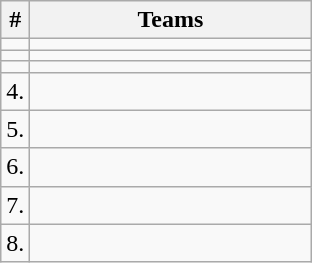<table class="wikitable">
<tr>
<th>#</th>
<th width="180">Teams</th>
</tr>
<tr>
<td></td>
<td></td>
</tr>
<tr>
<td></td>
<td></td>
</tr>
<tr>
<td></td>
<td></td>
</tr>
<tr>
<td>4.</td>
<td></td>
</tr>
<tr>
<td>5.</td>
<td></td>
</tr>
<tr>
<td>6.</td>
<td></td>
</tr>
<tr>
<td>7.</td>
<td></td>
</tr>
<tr>
<td>8.</td>
<td></td>
</tr>
</table>
